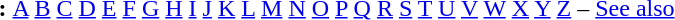<table id="toc" border="0">
<tr>
<th>:</th>
<td><a href='#'>A</a> <a href='#'>B</a> <a href='#'>C</a> <a href='#'>D</a> <a href='#'>E</a> <a href='#'>F</a> <a href='#'>G</a> <a href='#'>H</a> <a href='#'>I</a> <a href='#'>J</a> <a href='#'>K</a> <a href='#'>L</a> <a href='#'>M</a> <a href='#'>N</a> <a href='#'>O</a> <a href='#'>P</a> <a href='#'>Q</a> <a href='#'>R</a> <a href='#'>S</a> <a href='#'>T</a> <a href='#'>U</a> <a href='#'>V</a> <a href='#'>W</a> <a href='#'>X</a> <a href='#'>Y</a> <a href='#'>Z</a> – <a href='#'>See also</a></td>
</tr>
</table>
